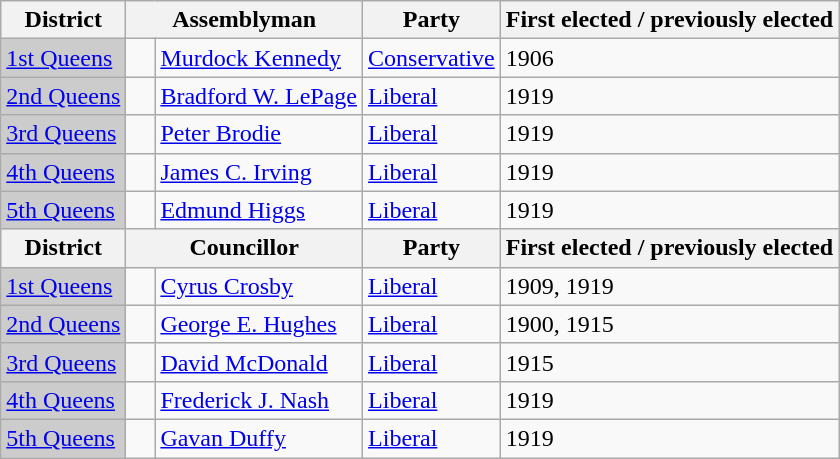<table class="wikitable sortable">
<tr>
<th>District</th>
<th colspan="2">Assemblyman</th>
<th>Party</th>
<th>First elected / previously elected</th>
</tr>
<tr>
<td bgcolor="CCCCCC"><a href='#'>1st Queens</a></td>
<td>   </td>
<td><a href='#'>Murdock Kennedy</a></td>
<td><a href='#'>Conservative</a></td>
<td>1906</td>
</tr>
<tr>
<td bgcolor="CCCCCC"><a href='#'>2nd Queens</a></td>
<td>   </td>
<td><a href='#'>Bradford W. LePage</a></td>
<td><a href='#'>Liberal</a></td>
<td>1919</td>
</tr>
<tr>
<td bgcolor="CCCCCC"><a href='#'>3rd Queens</a></td>
<td>   </td>
<td><a href='#'>Peter Brodie</a></td>
<td><a href='#'>Liberal</a></td>
<td>1919</td>
</tr>
<tr>
<td bgcolor="CCCCCC"><a href='#'>4th Queens</a></td>
<td>   </td>
<td><a href='#'>James C. Irving</a></td>
<td><a href='#'>Liberal</a></td>
<td>1919</td>
</tr>
<tr>
<td bgcolor="CCCCCC"><a href='#'>5th Queens</a></td>
<td>   </td>
<td><a href='#'>Edmund Higgs</a></td>
<td><a href='#'>Liberal</a></td>
<td>1919</td>
</tr>
<tr>
<th>District</th>
<th colspan="2">Councillor</th>
<th>Party</th>
<th>First elected / previously elected</th>
</tr>
<tr>
<td bgcolor="CCCCCC"><a href='#'>1st Queens</a></td>
<td>   </td>
<td><a href='#'>Cyrus Crosby</a></td>
<td><a href='#'>Liberal</a></td>
<td>1909, 1919</td>
</tr>
<tr>
<td bgcolor="CCCCCC"><a href='#'>2nd Queens</a></td>
<td>   </td>
<td><a href='#'>George E. Hughes</a></td>
<td><a href='#'>Liberal</a></td>
<td>1900, 1915</td>
</tr>
<tr>
<td bgcolor="CCCCCC"><a href='#'>3rd Queens</a></td>
<td>   </td>
<td><a href='#'>David McDonald</a></td>
<td><a href='#'>Liberal</a></td>
<td>1915</td>
</tr>
<tr>
<td bgcolor="CCCCCC"><a href='#'>4th Queens</a></td>
<td>   </td>
<td><a href='#'>Frederick J. Nash</a></td>
<td><a href='#'>Liberal</a></td>
<td>1919</td>
</tr>
<tr>
<td bgcolor="CCCCCC"><a href='#'>5th Queens</a></td>
<td>   </td>
<td><a href='#'>Gavan Duffy</a></td>
<td><a href='#'>Liberal</a></td>
<td>1919</td>
</tr>
</table>
